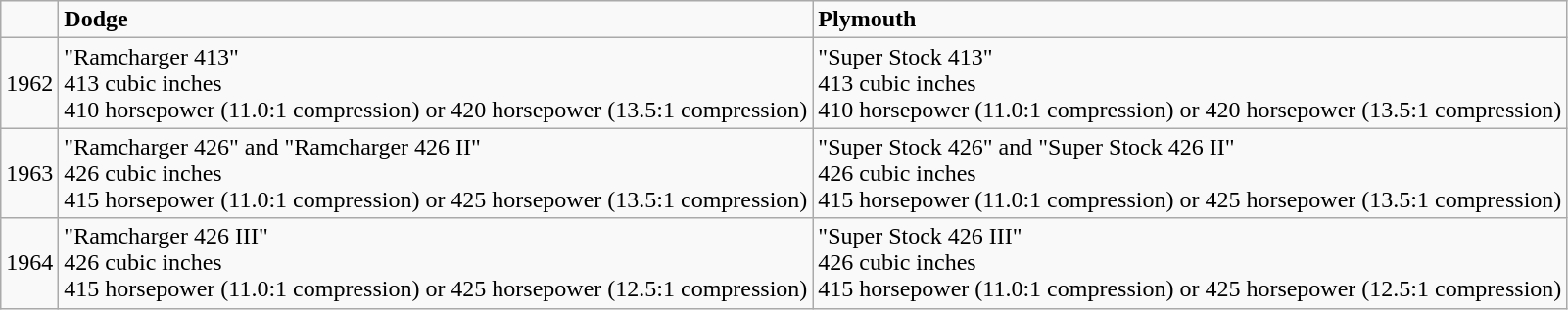<table class="wikitable">
<tr>
<td></td>
<td><strong>Dodge</strong></td>
<td><strong>Plymouth</strong></td>
</tr>
<tr>
<td>1962</td>
<td>"Ramcharger 413"<br>413 cubic  inches<br>410  horsepower (11.0:1 compression) or 420 horsepower (13.5:1 compression)</td>
<td>"Super  Stock 413"<br>413 cubic  inches<br>410  horsepower (11.0:1 compression) or 420 horsepower (13.5:1 compression)</td>
</tr>
<tr>
<td>1963</td>
<td>"Ramcharger 426" and "Ramcharger 426 II"<br>426 cubic  inches<br>415  horsepower (11.0:1 compression) or 425 horsepower (13.5:1 compression)</td>
<td>"Super Stock 426" and "Super Stock 426 II"<br>426 cubic  inches<br>415  horsepower (11.0:1 compression) or 425 horsepower (13.5:1 compression)</td>
</tr>
<tr>
<td>1964</td>
<td>"Ramcharger 426 III"<br>426 cubic  inches<br>415  horsepower (11.0:1 compression) or 425 horsepower (12.5:1 compression)</td>
<td>"Super Stock 426 III"<br>426 cubic  inches<br>415  horsepower (11.0:1 compression) or 425 horsepower (12.5:1 compression)</td>
</tr>
</table>
